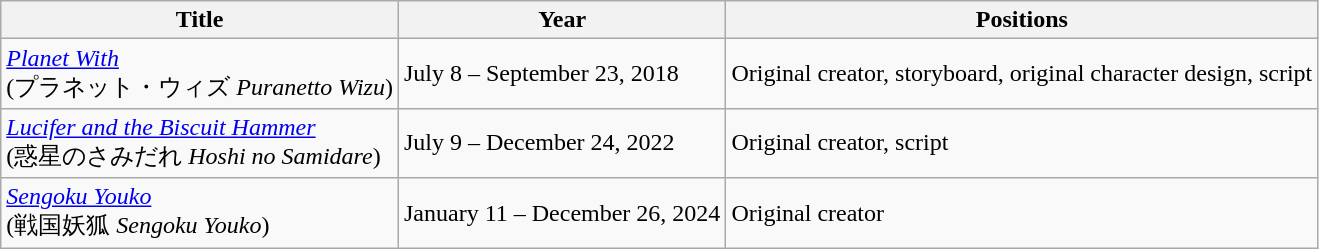<table class="wikitable">
<tr>
<th>Title</th>
<th>Year</th>
<th>Positions</th>
</tr>
<tr>
<td><em><a href='#'>Planet With</a></em><br>(プラネット・ウィズ <em>Puranetto Wizu</em>)</td>
<td>July 8 – September 23, 2018</td>
<td>Original creator, storyboard, original character design, script</td>
</tr>
<tr>
<td><em><a href='#'>Lucifer and the Biscuit Hammer</a></em><br>(惑星のさみだれ <em>Hoshi no Samidare</em>)</td>
<td>July 9 – December 24, 2022</td>
<td>Original creator, script</td>
</tr>
<tr>
<td><em><a href='#'>Sengoku Youko</a></em><br>(戦国妖狐 <em>Sengoku Youko</em>)</td>
<td>January 11 – December 26, 2024</td>
<td>Original creator</td>
</tr>
</table>
